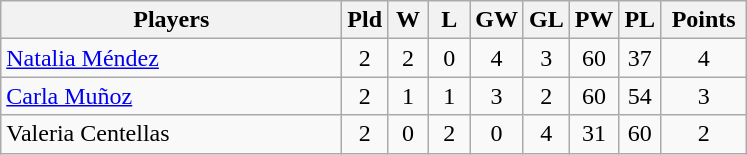<table class=wikitable style="text-align:center">
<tr>
<th width=220>Players</th>
<th width=20>Pld</th>
<th width=20>W</th>
<th width=20>L</th>
<th width=20>GW</th>
<th width=20>GL</th>
<th width=20>PW</th>
<th width=20>PL</th>
<th width=50>Points</th>
</tr>
<tr>
<td align=left> <a href='#'>Natalia Méndez</a></td>
<td>2</td>
<td>2</td>
<td>0</td>
<td>4</td>
<td>3</td>
<td>60</td>
<td>37</td>
<td>4</td>
</tr>
<tr>
<td align=left> <a href='#'>Carla Muñoz</a></td>
<td>2</td>
<td>1</td>
<td>1</td>
<td>3</td>
<td>2</td>
<td>60</td>
<td>54</td>
<td>3</td>
</tr>
<tr>
<td align=left> Valeria Centellas</td>
<td>2</td>
<td>0</td>
<td>2</td>
<td>0</td>
<td>4</td>
<td>31</td>
<td>60</td>
<td>2</td>
</tr>
</table>
